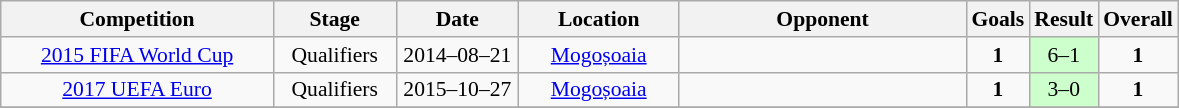<table class="wikitable" style="font-size:90%">
<tr>
<th width=175px>Competition</th>
<th width=75px>Stage</th>
<th width=75px>Date</th>
<th width=100px>Location</th>
<th width=185px>Opponent</th>
<th width=25px>Goals</th>
<th width=25>Result</th>
<th width=25px>Overall</th>
</tr>
<tr align=center>
<td><a href='#'>2015 FIFA World Cup</a></td>
<td>Qualifiers</td>
<td>2014–08–21</td>
<td><a href='#'>Mogoșoaia</a></td>
<td align=left></td>
<td><strong>1</strong></td>
<td bgcolor=#CCFFCC>6–1</td>
<td><strong>1</strong></td>
</tr>
<tr align=center>
<td><a href='#'>2017 UEFA Euro</a></td>
<td>Qualifiers</td>
<td>2015–10–27</td>
<td><a href='#'>Mogoșoaia</a></td>
<td align=left></td>
<td><strong>1</strong></td>
<td bgcolor=#CCFFCC>3–0</td>
<td><strong>1</strong></td>
</tr>
<tr>
</tr>
</table>
